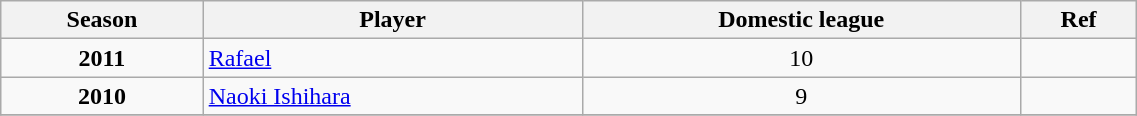<table class="wikitable sortable" style="width:60%; align:center; text-align:center">
<tr>
<th>Season</th>
<th class="unsortable">Player</th>
<th>Domestic league</th>
<th>Ref</th>
</tr>
<tr>
<td><strong>2011</strong></td>
<td align="left"> <a href='#'>Rafael</a></td>
<td>10</td>
<td></td>
</tr>
<tr>
<td><strong>2010</strong></td>
<td align="left"> <a href='#'>Naoki Ishihara</a></td>
<td>9</td>
<td></td>
</tr>
<tr>
</tr>
</table>
